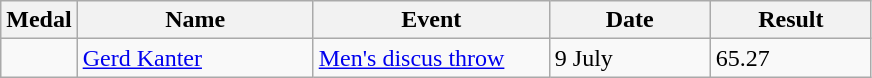<table class="wikitable sortable" style="font-size:100%">
<tr>
<th>Medal</th>
<th width=150>Name</th>
<th width=150>Event</th>
<th width=100>Date</th>
<th width=100>Result</th>
</tr>
<tr>
<td></td>
<td><a href='#'>Gerd Kanter</a></td>
<td><a href='#'>Men's discus throw</a></td>
<td>9 July</td>
<td>65.27 <strong></strong></td>
</tr>
</table>
